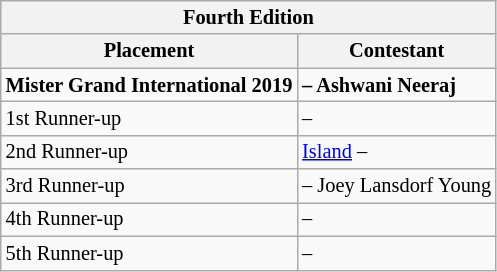<table class="wikitable sortable" style="font-size:85%">
<tr>
<th colspan=2>Fourth Edition</th>
</tr>
<tr>
<th>Placement</th>
<th>Contestant</th>
</tr>
<tr>
<td><strong>Mister Grand International 2019</strong></td>
<td><strong> – Ashwani Neeraj</strong></td>
</tr>
<tr>
<td>1st Runner-up</td>
<td> –</td>
</tr>
<tr>
<td>2nd Runner-up</td>
<td> <a href='#'>Island</a> –</td>
</tr>
<tr>
<td>3rd Runner-up</td>
<td> – Joey Lansdorf Young</td>
</tr>
<tr>
<td>4th Runner-up</td>
<td> –</td>
</tr>
<tr>
<td>5th Runner-up</td>
<td> –</td>
</tr>
</table>
